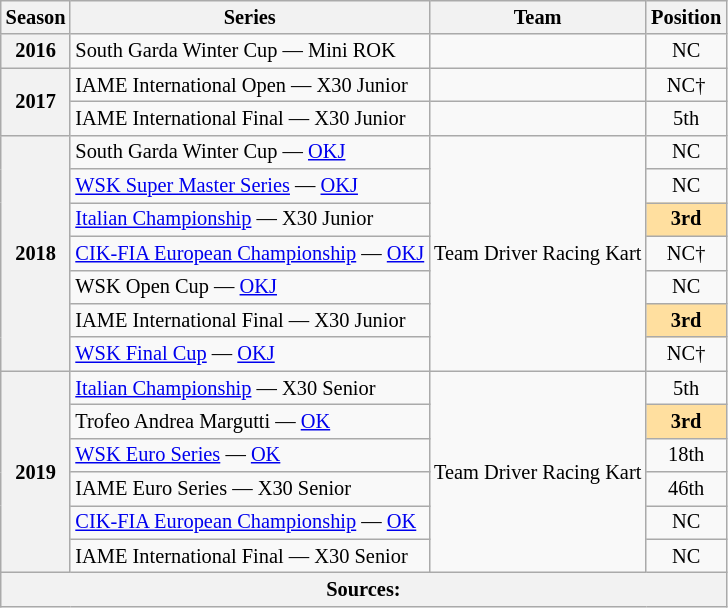<table class="wikitable" style="font-size: 85%; text-align:center">
<tr>
<th>Season</th>
<th>Series</th>
<th>Team</th>
<th>Position</th>
</tr>
<tr>
<th>2016</th>
<td align="left">South Garda Winter Cup — Mini ROK</td>
<td align="left"></td>
<td>NC</td>
</tr>
<tr>
<th rowspan="2">2017</th>
<td align="left">IAME International Open — X30 Junior</td>
<td align="left"></td>
<td>NC†</td>
</tr>
<tr>
<td align="left">IAME International Final — X30 Junior</td>
<td align="left"></td>
<td>5th</td>
</tr>
<tr>
<th rowspan="7">2018</th>
<td align="left">South Garda Winter Cup — <a href='#'>OKJ</a></td>
<td rowspan="7"  align="left">Team Driver Racing Kart</td>
<td>NC</td>
</tr>
<tr>
<td align="left"><a href='#'>WSK Super Master Series</a> — <a href='#'>OKJ</a></td>
<td>NC</td>
</tr>
<tr>
<td align="left"><a href='#'>Italian Championship</a> — X30 Junior</td>
<td style="background:#FFDF9F;"><strong>3rd</strong></td>
</tr>
<tr>
<td align="left"><a href='#'>CIK-FIA European Championship</a> — <a href='#'>OKJ</a></td>
<td>NC†</td>
</tr>
<tr>
<td align="left">WSK Open Cup — <a href='#'>OKJ</a></td>
<td>NC</td>
</tr>
<tr>
<td align="left">IAME International Final — X30 Junior</td>
<td style="background:#FFDF9F;"><strong>3rd</strong></td>
</tr>
<tr>
<td align="left"><a href='#'>WSK Final Cup</a> — <a href='#'>OKJ</a></td>
<td>NC†</td>
</tr>
<tr>
<th rowspan="6">2019</th>
<td align="left"><a href='#'>Italian Championship</a> — X30 Senior</td>
<td rowspan="6" align="left">Team Driver Racing Kart</td>
<td>5th</td>
</tr>
<tr>
<td align="left">Trofeo Andrea Margutti — <a href='#'>OK</a></td>
<td style="background:#FFDF9F;"><strong>3rd</strong></td>
</tr>
<tr>
<td align="left"><a href='#'>WSK Euro Series</a> — <a href='#'>OK</a></td>
<td>18th</td>
</tr>
<tr>
<td align="left">IAME Euro Series — X30 Senior</td>
<td>46th</td>
</tr>
<tr>
<td align="left"><a href='#'>CIK-FIA European Championship</a> — <a href='#'>OK</a></td>
<td>NC</td>
</tr>
<tr>
<td align="left">IAME International Final — X30 Senior</td>
<td>NC</td>
</tr>
<tr>
<th colspan="4">Sources:</th>
</tr>
</table>
